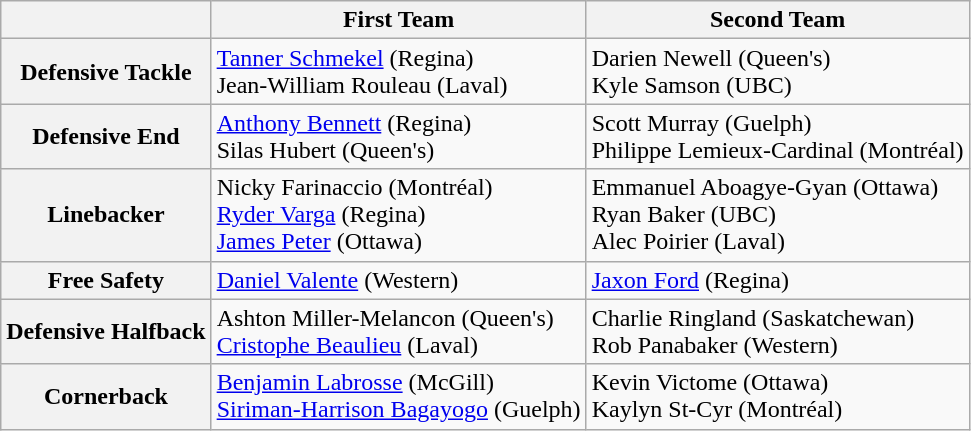<table class="wikitable">
<tr>
<th></th>
<th>First Team</th>
<th>Second Team</th>
</tr>
<tr>
<th>Defensive Tackle</th>
<td><a href='#'>Tanner Schmekel</a> (Regina)<br>Jean-William Rouleau (Laval)</td>
<td>Darien Newell (Queen's)<br>Kyle Samson (UBC)</td>
</tr>
<tr>
<th>Defensive End</th>
<td><a href='#'>Anthony Bennett</a> (Regina)<br>Silas Hubert (Queen's)</td>
<td>Scott Murray (Guelph)<br>Philippe Lemieux-Cardinal (Montréal)</td>
</tr>
<tr>
<th>Linebacker</th>
<td>Nicky Farinaccio (Montréal)<br><a href='#'>Ryder Varga</a> (Regina)<br><a href='#'>James Peter</a> (Ottawa)</td>
<td>Emmanuel Aboagye-Gyan (Ottawa)<br>Ryan Baker (UBC)<br>Alec Poirier (Laval)</td>
</tr>
<tr>
<th>Free Safety</th>
<td><a href='#'>Daniel Valente</a> (Western)</td>
<td><a href='#'>Jaxon Ford</a> (Regina)</td>
</tr>
<tr>
<th>Defensive Halfback</th>
<td>Ashton Miller-Melancon (Queen's)<br><a href='#'>Cristophe Beaulieu</a> (Laval)</td>
<td>Charlie Ringland (Saskatchewan)<br>Rob Panabaker (Western)</td>
</tr>
<tr>
<th>Cornerback</th>
<td><a href='#'>Benjamin Labrosse</a> (McGill)<br><a href='#'>Siriman-Harrison Bagayogo</a> (Guelph)</td>
<td>Kevin Victome (Ottawa)<br>Kaylyn St-Cyr (Montréal)</td>
</tr>
</table>
